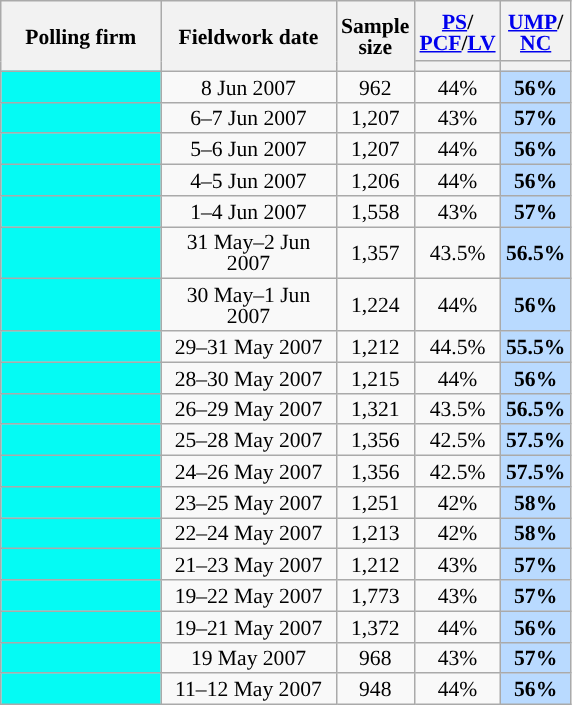<table class="wikitable sortable" style="text-align:center;font-size:90%;line-height:14px;">
<tr style="height:40px;">
<th style="width:100px;" rowspan="2">Polling firm</th>
<th style="width:110px;" rowspan="2">Fieldwork date</th>
<th style="width:35px;" rowspan="2">Sample<br>size</th>
<th class="unsortable" style="width:40px;"><a href='#'>PS</a>/<br><a href='#'>PCF</a>/<a href='#'>LV</a></th>
<th class="unsortable" style="width:40px;"><a href='#'>UMP</a>/<br><a href='#'>NC</a></th>
</tr>
<tr>
<th style="background:"></th>
<th style="background:"></th>
</tr>
<tr>
<td style="background:#04FBF4;"></td>
<td data-sort-value="2007-06-08">8 Jun 2007</td>
<td>962</td>
<td>44%</td>
<td style="background:#B9DAFF;"><strong>56%</strong></td>
</tr>
<tr>
<td style="background:#04FBF4;"></td>
<td data-sort-value="2007-06-07">6–7 Jun 2007</td>
<td>1,207</td>
<td>43%</td>
<td style="background:#B9DAFF;"><strong>57%</strong></td>
</tr>
<tr>
<td style="background:#04FBF4;"></td>
<td data-sort-value="2007-06-06">5–6 Jun 2007</td>
<td>1,207</td>
<td>44%</td>
<td style="background:#B9DAFF;"><strong>56%</strong></td>
</tr>
<tr>
<td style="background:#04FBF4;"></td>
<td data-sort-value="2007-06-05">4–5 Jun 2007</td>
<td>1,206</td>
<td>44%</td>
<td style="background:#B9DAFF;"><strong>56%</strong></td>
</tr>
<tr>
<td style="background:#04FBF4;"></td>
<td data-sort-value="2007-06-04">1–4 Jun 2007</td>
<td>1,558</td>
<td>43%</td>
<td style="background:#B9DAFF;"><strong>57%</strong></td>
</tr>
<tr>
<td style="background:#04FBF4;"></td>
<td data-sort-value="2007-06-02">31 May–2 Jun 2007</td>
<td>1,357</td>
<td>43.5%</td>
<td style="background:#B9DAFF;"><strong>56.5%</strong></td>
</tr>
<tr>
<td style="background:#04FBF4;"></td>
<td data-sort-value="2007-06-01">30 May–1 Jun 2007</td>
<td>1,224</td>
<td>44%</td>
<td style="background:#B9DAFF;"><strong>56%</strong></td>
</tr>
<tr>
<td style="background:#04FBF4;"></td>
<td data-sort-value="2007-05-31">29–31 May 2007</td>
<td>1,212</td>
<td>44.5%</td>
<td style="background:#B9DAFF;"><strong>55.5%</strong></td>
</tr>
<tr>
<td style="background:#04FBF4;"></td>
<td data-sort-value="2007-05-30">28–30 May 2007</td>
<td>1,215</td>
<td>44%</td>
<td style="background:#B9DAFF;"><strong>56%</strong></td>
</tr>
<tr>
<td style="background:#04FBF4;"></td>
<td data-sort-value="2007-05-29">26–29 May 2007</td>
<td>1,321</td>
<td>43.5%</td>
<td style="background:#B9DAFF;"><strong>56.5%</strong></td>
</tr>
<tr>
<td style="background:#04FBF4;"></td>
<td data-sort-value="2007-05-28">25–28 May 2007</td>
<td>1,356</td>
<td>42.5%</td>
<td style="background:#B9DAFF;"><strong>57.5%</strong></td>
</tr>
<tr>
<td style="background:#04FBF4;"></td>
<td data-sort-value="2007-05-26">24–26 May 2007</td>
<td>1,356</td>
<td>42.5%</td>
<td style="background:#B9DAFF;"><strong>57.5%</strong></td>
</tr>
<tr>
<td style="background:#04FBF4;"></td>
<td data-sort-value="2007-05-25">23–25 May 2007</td>
<td>1,251</td>
<td>42%</td>
<td style="background:#B9DAFF;"><strong>58%</strong></td>
</tr>
<tr>
<td style="background:#04FBF4;"></td>
<td data-sort-value="2007-05-24">22–24 May 2007</td>
<td>1,213</td>
<td>42%</td>
<td style="background:#B9DAFF;"><strong>58%</strong></td>
</tr>
<tr>
<td style="background:#04FBF4;"></td>
<td data-sort-value="2007-05-23">21–23 May 2007</td>
<td>1,212</td>
<td>43%</td>
<td style="background:#B9DAFF;"><strong>57%</strong></td>
</tr>
<tr>
<td style="background:#04FBF4;"></td>
<td data-sort-value="2007-05-22">19–22 May 2007</td>
<td>1,773</td>
<td>43%</td>
<td style="background:#B9DAFF;"><strong>57%</strong></td>
</tr>
<tr>
<td style="background:#04FBF4;"></td>
<td data-sort-value="2007-05-21">19–21 May 2007</td>
<td>1,372</td>
<td>44%</td>
<td style="background:#B9DAFF;"><strong>56%</strong></td>
</tr>
<tr>
<td style="background:#04FBF4;"></td>
<td data-sort-value="2007-05-19">19 May 2007</td>
<td>968</td>
<td>43%</td>
<td style="background:#B9DAFF;"><strong>57%</strong></td>
</tr>
<tr>
<td style="background:#04FBF4;"></td>
<td data-sort-value="2007-05-12">11–12 May 2007</td>
<td>948</td>
<td>44%</td>
<td style="background:#B9DAFF;"><strong>56%</strong></td>
</tr>
</table>
